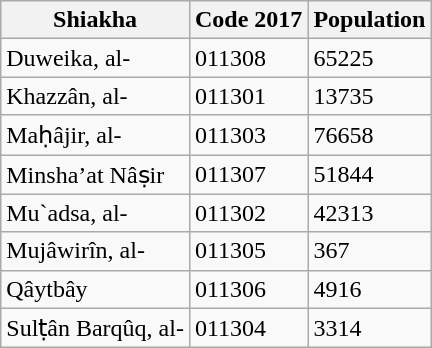<table class="wikitable">
<tr>
<th colspan="1" rowspan="1">Shiakha</th>
<th colspan="1" rowspan="1">Code 2017</th>
<th colspan="1" rowspan="1">Population</th>
</tr>
<tr>
<td>Duweika, al-</td>
<td>011308</td>
<td>65225</td>
</tr>
<tr>
<td>Khazzân, al-</td>
<td>011301</td>
<td>13735</td>
</tr>
<tr>
<td>Maḥâjir, al-</td>
<td>011303</td>
<td>76658</td>
</tr>
<tr>
<td>Minsha’at Nâṣir</td>
<td>011307</td>
<td>51844</td>
</tr>
<tr>
<td>Mu`adsa, al-</td>
<td>011302</td>
<td>42313</td>
</tr>
<tr>
<td>Mujâwirîn, al-</td>
<td>011305</td>
<td>367</td>
</tr>
<tr>
<td>Qâytbây</td>
<td>011306</td>
<td>4916</td>
</tr>
<tr>
<td>Sulṭân Barqûq, al-</td>
<td>011304</td>
<td>3314</td>
</tr>
</table>
